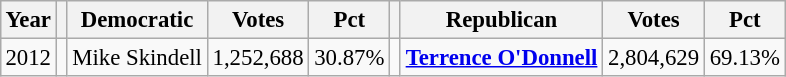<table class="wikitable" style="margin:0.5em ; font-size:95%">
<tr>
<th>Year</th>
<th></th>
<th>Democratic</th>
<th>Votes</th>
<th>Pct</th>
<th></th>
<th>Republican</th>
<th>Votes</th>
<th>Pct</th>
</tr>
<tr>
<td>2012</td>
<td></td>
<td>Mike Skindell</td>
<td>1,252,688</td>
<td>30.87%</td>
<td></td>
<td><strong><a href='#'>Terrence O'Donnell</a></strong></td>
<td>2,804,629</td>
<td>69.13%</td>
</tr>
</table>
